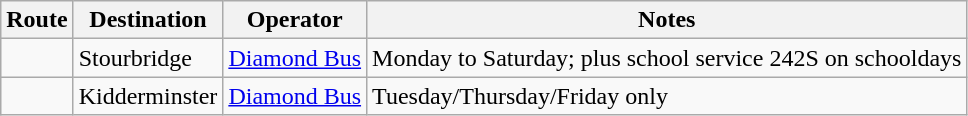<table class="wikitable sortable">
<tr>
<th>Route</th>
<th>Destination</th>
<th>Operator</th>
<th>Notes</th>
</tr>
<tr>
<td><strong></strong></td>
<td>Stourbridge</td>
<td><a href='#'>Diamond Bus</a></td>
<td>Monday to Saturday; plus school service 242S on schooldays</td>
</tr>
<tr>
<td><strong></strong></td>
<td>Kidderminster</td>
<td><a href='#'>Diamond Bus</a></td>
<td>Tuesday/Thursday/Friday only</td>
</tr>
</table>
